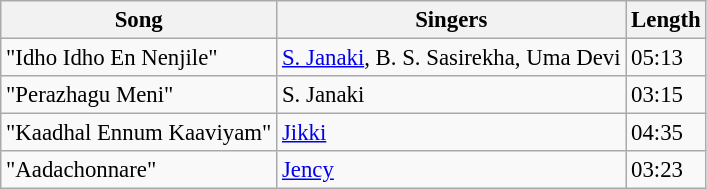<table class="wikitable" style="font-size:95%;">
<tr>
<th>Song</th>
<th>Singers</th>
<th>Length</th>
</tr>
<tr>
<td>"Idho Idho En Nenjile"</td>
<td><a href='#'>S. Janaki</a>, B. S. Sasirekha, Uma Devi</td>
<td>05:13</td>
</tr>
<tr>
<td>"Perazhagu Meni"</td>
<td>S. Janaki</td>
<td>03:15</td>
</tr>
<tr>
<td>"Kaadhal Ennum Kaaviyam"</td>
<td><a href='#'>Jikki</a></td>
<td>04:35</td>
</tr>
<tr>
<td>"Aadachonnare"</td>
<td><a href='#'>Jency</a></td>
<td>03:23</td>
</tr>
</table>
